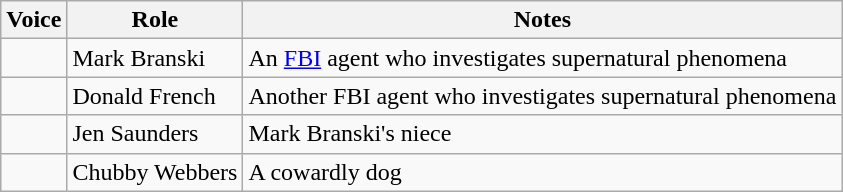<table class="wikitable sortable plainrowheaders">
<tr>
<th>Voice</th>
<th>Role</th>
<th class="unsortable">Notes</th>
</tr>
<tr>
<td></td>
<td>Mark Branski</td>
<td>An <a href='#'>FBI</a> agent who investigates supernatural phenomena</td>
</tr>
<tr>
<td></td>
<td>Donald French</td>
<td>Another FBI agent who investigates supernatural phenomena</td>
</tr>
<tr>
<td></td>
<td>Jen Saunders</td>
<td>Mark Branski's niece</td>
</tr>
<tr>
<td></td>
<td>Chubby Webbers</td>
<td>A cowardly dog</td>
</tr>
</table>
